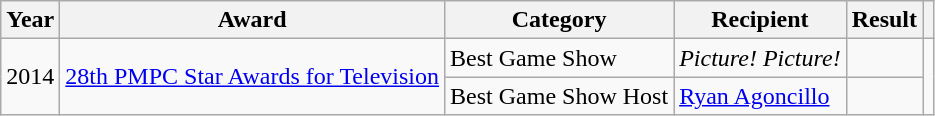<table class="wikitable">
<tr>
<th>Year</th>
<th>Award</th>
<th>Category</th>
<th>Recipient</th>
<th>Result</th>
<th></th>
</tr>
<tr>
<td rowspan=2>2014</td>
<td rowspan=2><a href='#'>28th PMPC Star Awards for Television</a></td>
<td>Best Game Show</td>
<td><em>Picture! Picture!</em></td>
<td></td>
<td rowspan=2></td>
</tr>
<tr>
<td>Best Game Show Host</td>
<td><a href='#'>Ryan Agoncillo</a></td>
<td></td>
</tr>
</table>
